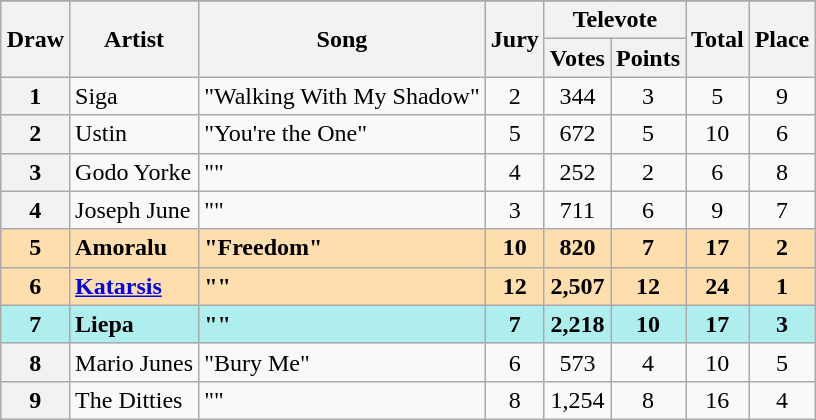<table class="sortable wikitable plainrowheaders" style="margin: 1em auto 1em auto; text-align:center">
<tr>
</tr>
<tr>
<th rowspan="2">Draw</th>
<th rowspan="2">Artist</th>
<th rowspan="2">Song</th>
<th rowspan="2">Jury</th>
<th colspan="2">Televote</th>
<th rowspan="2">Total</th>
<th rowspan="2">Place</th>
</tr>
<tr>
<th>Votes</th>
<th>Points</th>
</tr>
<tr>
<th scope="row" style="text-align:center;">1</th>
<td align="left">Siga</td>
<td align="left">"Walking With My Shadow"</td>
<td>2</td>
<td>344</td>
<td>3</td>
<td>5</td>
<td>9</td>
</tr>
<tr>
<th scope="row" style="text-align:center;">2</th>
<td align="left">Ustin</td>
<td align="left">"You're the One"</td>
<td>5</td>
<td>672</td>
<td>5</td>
<td>10</td>
<td>6</td>
</tr>
<tr>
<th scope="row" style="text-align:center;">3</th>
<td align="left">Godo Yorke</td>
<td align="left">""</td>
<td>4</td>
<td>252</td>
<td>2</td>
<td>6</td>
<td>8</td>
</tr>
<tr>
<th scope="row" style="text-align:center;">4</th>
<td align="left">Joseph June</td>
<td align="left">""</td>
<td>3</td>
<td>711</td>
<td>6</td>
<td>9</td>
<td>7</td>
</tr>
<tr style="background:navajowhite; font-weight:bold;">
<th scope="row" style="text-align:center; background:navajowhite; font-weight:bold;">5</th>
<td align="left">Amoralu</td>
<td align="left">"Freedom"</td>
<td>10</td>
<td>820</td>
<td>7</td>
<td>17</td>
<td>2</td>
</tr>
<tr style="background:navajowhite; font-weight:bold;">
<th scope="row" style="text-align:center; background:navajowhite; font-weight:bold;">6</th>
<td align="left"><a href='#'>Katarsis</a></td>
<td align="left">""</td>
<td>12</td>
<td>2,507</td>
<td>12</td>
<td>24</td>
<td>1</td>
</tr>
<tr style="font-weight:bold; background:paleturquoise;">
<th scope="row" style="text-align:center; font-weight:bold; background:paleturquoise;">7</th>
<td align="left">Liepa</td>
<td align="left">""</td>
<td>7</td>
<td>2,218</td>
<td>10</td>
<td>17</td>
<td>3</td>
</tr>
<tr>
<th scope="row" style="text-align:center;">8</th>
<td align="left">Mario Junes</td>
<td align="left">"Bury Me"</td>
<td>6</td>
<td>573</td>
<td>4</td>
<td>10</td>
<td>5</td>
</tr>
<tr>
<th scope="row" style="text-align:center;">9</th>
<td align="left">The Ditties</td>
<td align="left">""</td>
<td>8</td>
<td>1,254</td>
<td>8</td>
<td>16</td>
<td>4</td>
</tr>
</table>
